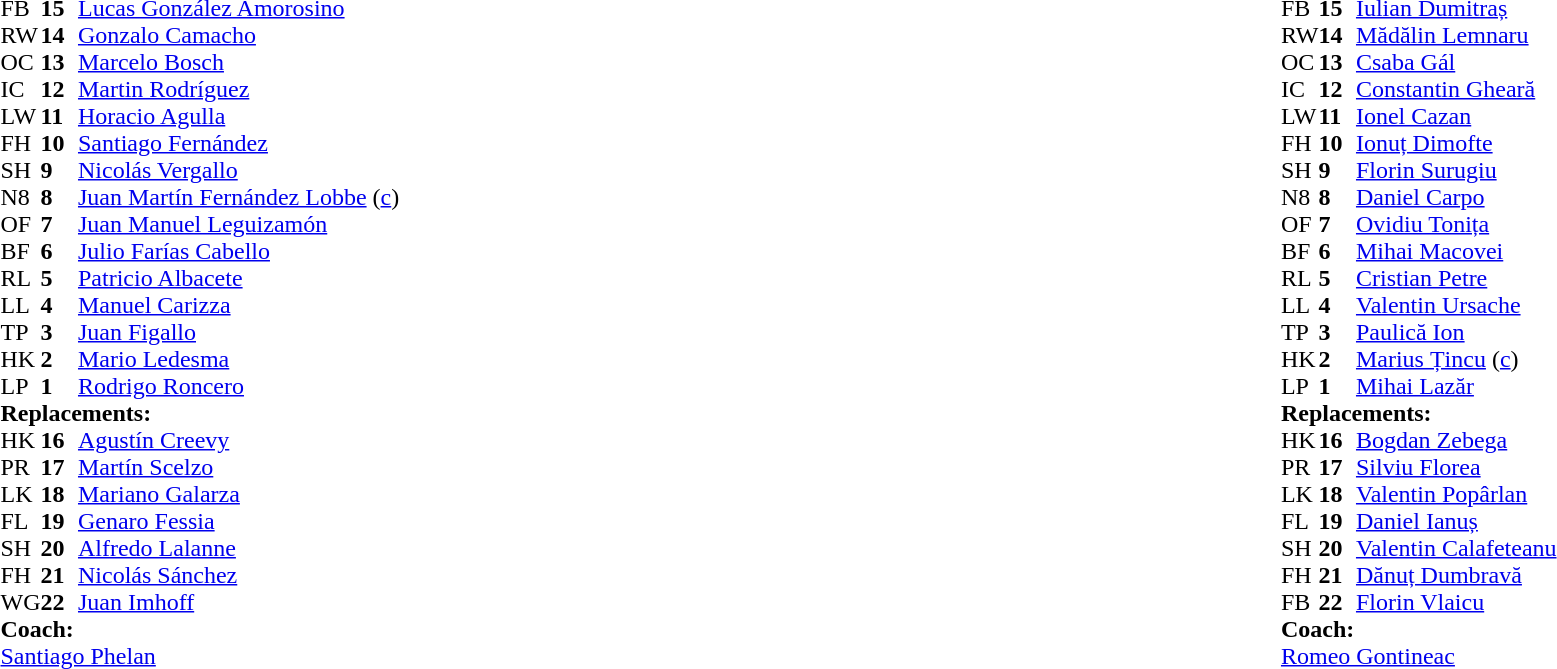<table width="100%">
<tr>
<td style="vertical-align:top" width="50%"><br><table cellspacing="0" cellpadding="0">
<tr>
<th width="25"></th>
<th width="25"></th>
</tr>
<tr>
<td>FB</td>
<td><strong>15</strong></td>
<td><a href='#'>Lucas González Amorosino</a></td>
</tr>
<tr>
<td>RW</td>
<td><strong>14</strong></td>
<td><a href='#'>Gonzalo Camacho</a></td>
<td></td>
<td></td>
</tr>
<tr>
<td>OC</td>
<td><strong>13</strong></td>
<td><a href='#'>Marcelo Bosch</a></td>
</tr>
<tr>
<td>IC</td>
<td><strong>12</strong></td>
<td><a href='#'>Martin Rodríguez</a></td>
</tr>
<tr>
<td>LW</td>
<td><strong>11</strong></td>
<td><a href='#'>Horacio Agulla</a></td>
</tr>
<tr>
<td>FH</td>
<td><strong>10</strong></td>
<td><a href='#'>Santiago Fernández</a></td>
<td></td>
<td></td>
</tr>
<tr>
<td>SH</td>
<td><strong>9</strong></td>
<td><a href='#'>Nicolás Vergallo</a></td>
<td></td>
<td></td>
</tr>
<tr>
<td>N8</td>
<td><strong>8</strong></td>
<td><a href='#'>Juan Martín Fernández Lobbe</a> (<a href='#'>c</a>)</td>
</tr>
<tr>
<td>OF</td>
<td><strong>7</strong></td>
<td><a href='#'>Juan Manuel Leguizamón</a></td>
<td></td>
<td></td>
</tr>
<tr>
<td>BF</td>
<td><strong>6</strong></td>
<td><a href='#'>Julio Farías Cabello</a></td>
</tr>
<tr>
<td>RL</td>
<td><strong>5</strong></td>
<td><a href='#'>Patricio Albacete</a></td>
</tr>
<tr>
<td>LL</td>
<td><strong>4</strong></td>
<td><a href='#'>Manuel Carizza</a></td>
</tr>
<tr>
<td>TP</td>
<td><strong>3</strong></td>
<td><a href='#'>Juan Figallo</a></td>
</tr>
<tr>
<td>HK</td>
<td><strong>2</strong></td>
<td><a href='#'>Mario Ledesma</a></td>
<td></td>
<td></td>
</tr>
<tr>
<td>LP</td>
<td><strong>1</strong></td>
<td><a href='#'>Rodrigo Roncero</a></td>
<td></td>
<td></td>
</tr>
<tr>
<td colspan=3><strong>Replacements:</strong></td>
</tr>
<tr>
<td>HK</td>
<td><strong>16</strong></td>
<td><a href='#'>Agustín Creevy</a></td>
<td></td>
<td></td>
</tr>
<tr>
<td>PR</td>
<td><strong>17</strong></td>
<td><a href='#'>Martín Scelzo</a></td>
<td></td>
<td></td>
</tr>
<tr>
<td>LK</td>
<td><strong>18</strong></td>
<td><a href='#'>Mariano Galarza</a></td>
<td></td>
<td></td>
<td></td>
</tr>
<tr>
<td>FL</td>
<td><strong>19</strong></td>
<td><a href='#'>Genaro Fessia</a></td>
<td></td>
<td></td>
<td></td>
</tr>
<tr>
<td>SH</td>
<td><strong>20</strong></td>
<td><a href='#'>Alfredo Lalanne</a></td>
<td></td>
<td></td>
</tr>
<tr>
<td>FH</td>
<td><strong>21</strong></td>
<td><a href='#'>Nicolás Sánchez</a></td>
<td></td>
<td></td>
</tr>
<tr>
<td>WG</td>
<td><strong>22</strong></td>
<td><a href='#'>Juan Imhoff</a></td>
<td></td>
<td></td>
</tr>
<tr>
<td colspan=3><strong>Coach:</strong></td>
</tr>
<tr>
<td colspan="4"><a href='#'>Santiago Phelan</a></td>
</tr>
</table>
</td>
<td style="vertical-align:top"></td>
<td style="vertical-align:top" width="50%"><br><table cellspacing="0" cellpadding="0" align="center">
<tr>
<th width="25"></th>
<th width="25"></th>
</tr>
<tr>
<td>FB</td>
<td><strong>15</strong></td>
<td><a href='#'>Iulian Dumitraș</a></td>
<td></td>
<td></td>
</tr>
<tr>
<td>RW</td>
<td><strong>14</strong></td>
<td><a href='#'>Mădălin Lemnaru</a></td>
</tr>
<tr>
<td>OC</td>
<td><strong>13</strong></td>
<td><a href='#'>Csaba Gál</a></td>
</tr>
<tr>
<td>IC</td>
<td><strong>12</strong></td>
<td><a href='#'>Constantin Gheară</a></td>
</tr>
<tr>
<td>LW</td>
<td><strong>11</strong></td>
<td><a href='#'>Ionel Cazan</a></td>
</tr>
<tr>
<td>FH</td>
<td><strong>10</strong></td>
<td><a href='#'>Ionuț Dimofte</a></td>
</tr>
<tr>
<td>SH</td>
<td><strong>9</strong></td>
<td><a href='#'>Florin Surugiu</a></td>
<td></td>
<td></td>
</tr>
<tr>
<td>N8</td>
<td><strong>8</strong></td>
<td><a href='#'>Daniel Carpo</a></td>
<td></td>
<td></td>
</tr>
<tr>
<td>OF</td>
<td><strong>7</strong></td>
<td><a href='#'>Ovidiu Tonița</a></td>
</tr>
<tr>
<td>BF</td>
<td><strong>6</strong></td>
<td><a href='#'>Mihai Macovei</a></td>
<td></td>
<td></td>
</tr>
<tr>
<td>RL</td>
<td><strong>5</strong></td>
<td><a href='#'>Cristian Petre</a></td>
<td></td>
<td></td>
</tr>
<tr>
<td>LL</td>
<td><strong>4</strong></td>
<td><a href='#'>Valentin Ursache</a></td>
</tr>
<tr>
<td>TP</td>
<td><strong>3</strong></td>
<td><a href='#'>Paulică Ion</a></td>
</tr>
<tr>
<td>HK</td>
<td><strong>2</strong></td>
<td><a href='#'>Marius Țincu</a> (<a href='#'>c</a>)</td>
</tr>
<tr>
<td>LP</td>
<td><strong>1</strong></td>
<td><a href='#'>Mihai Lazăr</a></td>
<td></td>
</tr>
<tr>
<td colspan=3><strong>Replacements:</strong></td>
</tr>
<tr>
<td>HK</td>
<td><strong>16</strong></td>
<td><a href='#'>Bogdan Zebega</a></td>
</tr>
<tr>
<td>PR</td>
<td><strong>17</strong></td>
<td><a href='#'>Silviu Florea</a></td>
<td></td>
<td></td>
</tr>
<tr>
<td>LK</td>
<td><strong>18</strong></td>
<td><a href='#'>Valentin Popârlan</a></td>
<td></td>
<td></td>
</tr>
<tr>
<td>FL</td>
<td><strong>19</strong></td>
<td><a href='#'>Daniel Ianuș</a></td>
<td></td>
<td></td>
</tr>
<tr>
<td>SH</td>
<td><strong>20</strong></td>
<td><a href='#'>Valentin Calafeteanu</a></td>
<td></td>
<td></td>
</tr>
<tr>
<td>FH</td>
<td><strong>21</strong></td>
<td><a href='#'>Dănuț Dumbravă</a></td>
</tr>
<tr>
<td>FB</td>
<td><strong>22</strong></td>
<td><a href='#'>Florin Vlaicu</a></td>
<td></td>
<td></td>
</tr>
<tr>
<td colspan=3><strong>Coach:</strong></td>
</tr>
<tr>
<td colspan="4"><a href='#'>Romeo Gontineac</a></td>
</tr>
</table>
</td>
</tr>
</table>
